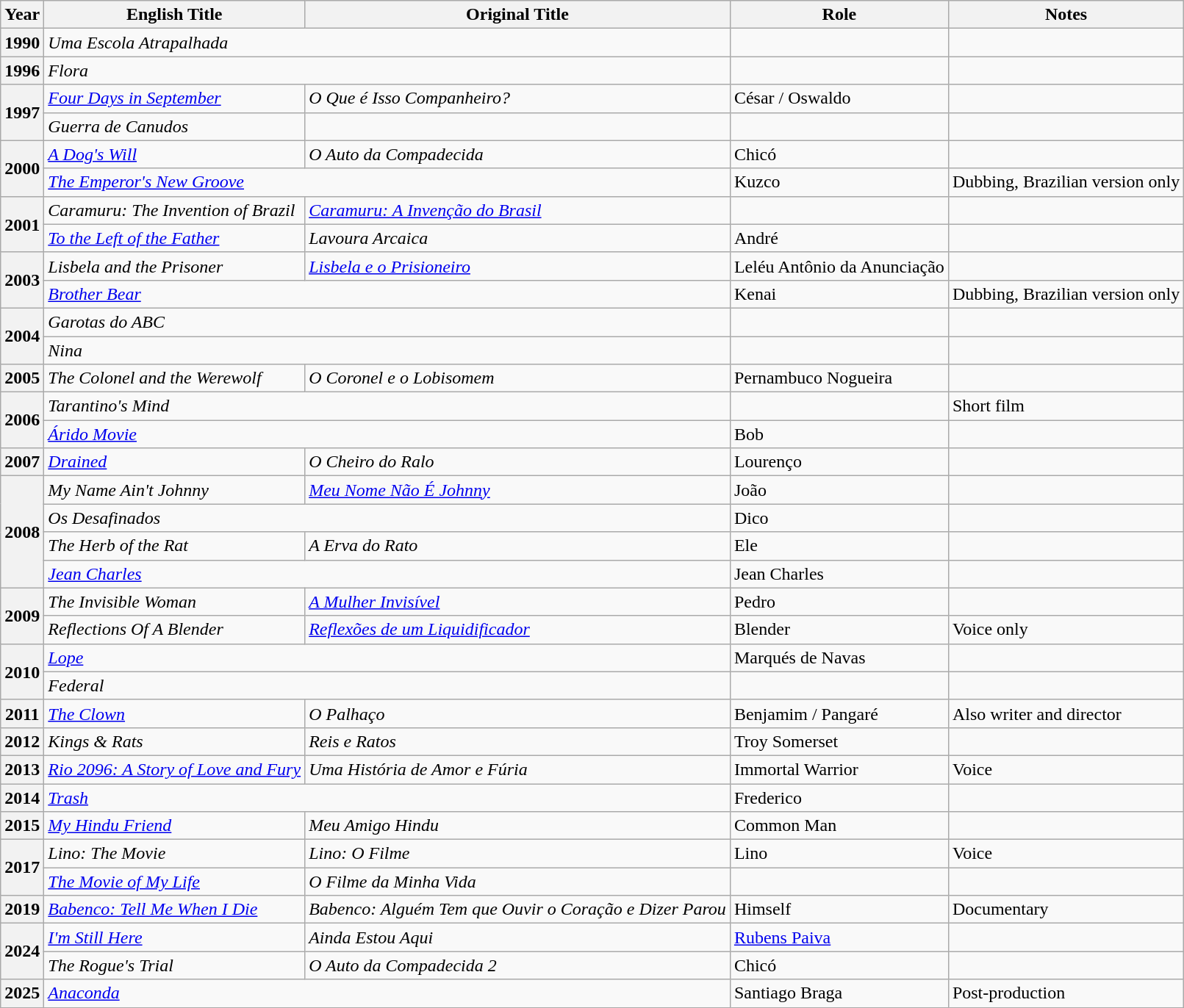<table class="wikitable plainrowheaders">
<tr>
<th scope="col">Year</th>
<th scope="col">English Title</th>
<th>Original Title</th>
<th scope="col">Role</th>
<th scope="col" class="unsortable">Notes</th>
</tr>
<tr>
<th>1990</th>
<td colspan="2" scope="row"><em>Uma Escola Atrapalhada</em></td>
<td></td>
<td></td>
</tr>
<tr>
<th>1996</th>
<td colspan="2" scope="row"><em>Flora</em></td>
<td></td>
<td></td>
</tr>
<tr>
<th rowspan="2">1997</th>
<td scope="row"><em><a href='#'>Four Days in September</a></em></td>
<td><em>O Que é Isso Companheiro?</em></td>
<td>César / Oswaldo</td>
<td></td>
</tr>
<tr>
<td scope="row"><em>Guerra de Canudos</em></td>
<td></td>
<td></td>
<td></td>
</tr>
<tr>
<th rowspan="2">2000</th>
<td scope="row"><em><a href='#'>A Dog's Will</a></em></td>
<td><em>O Auto da Compadecida</em></td>
<td>Chicó</td>
<td></td>
</tr>
<tr>
<td colspan="2" scope="row"><em><a href='#'>The Emperor's New Groove</a></em></td>
<td>Kuzco</td>
<td>Dubbing, Brazilian version only</td>
</tr>
<tr>
<th rowspan="2">2001</th>
<td scope="row"><em>Caramuru: The Invention of Brazil</em></td>
<td><em><a href='#'>Caramuru: A Invenção do Brasil</a></em></td>
<td></td>
<td></td>
</tr>
<tr>
<td scope="row"><em><a href='#'>To the Left of the Father</a></em></td>
<td><em>Lavoura Arcaica</em></td>
<td>André</td>
<td></td>
</tr>
<tr>
<th rowspan="2">2003</th>
<td scope="row"><em>Lisbela and the Prisoner</em></td>
<td><em><a href='#'>Lisbela e o Prisioneiro</a></em></td>
<td>Leléu Antônio da Anunciação</td>
<td></td>
</tr>
<tr>
<td colspan="2" scope="row"><em><a href='#'>Brother Bear</a></em></td>
<td>Kenai</td>
<td>Dubbing, Brazilian version only</td>
</tr>
<tr>
<th rowspan="2">2004</th>
<td colspan="2" scope="row"><em>Garotas do ABC</em></td>
<td></td>
<td></td>
</tr>
<tr>
<td colspan="2" scope="row"><em>Nina</em></td>
<td></td>
<td></td>
</tr>
<tr>
<th>2005</th>
<td scope="row"><em>The Colonel and the Werewolf</em></td>
<td><em>O Coronel e o Lobisomem</em></td>
<td>Pernambuco Nogueira</td>
<td></td>
</tr>
<tr>
<th rowspan="2">2006</th>
<td colspan="2" scope="row"><em>Tarantino's Mind</em></td>
<td></td>
<td>Short film</td>
</tr>
<tr>
<td colspan="2" scope="row"><em><a href='#'>Árido Movie</a></em></td>
<td>Bob</td>
<td></td>
</tr>
<tr>
<th>2007</th>
<td scope="row"><em><a href='#'>Drained</a></em></td>
<td><em>O Cheiro do Ralo</em></td>
<td>Lourenço</td>
<td></td>
</tr>
<tr>
<th rowspan="4">2008</th>
<td scope="row"><em>My Name Ain't Johnny</em></td>
<td><em><a href='#'>Meu Nome Não É Johnny</a></em></td>
<td>João</td>
<td></td>
</tr>
<tr>
<td colspan="2" scope="row"><em>Os Desafinados</em></td>
<td>Dico</td>
<td></td>
</tr>
<tr>
<td scope="row"><em>The Herb of the Rat</em></td>
<td><em>A Erva do Rato</em></td>
<td>Ele</td>
<td></td>
</tr>
<tr>
<td colspan="2" scope="row"><em><a href='#'>Jean Charles</a></em></td>
<td>Jean Charles</td>
<td></td>
</tr>
<tr>
<th rowspan="2">2009</th>
<td scope="row"><em>The Invisible Woman</em></td>
<td><em><a href='#'>A Mulher Invisível</a></em></td>
<td>Pedro</td>
<td></td>
</tr>
<tr>
<td scope="row"><em>Reflections Of A Blender</em></td>
<td><em><a href='#'>Reflexões de um Liquidificador</a></em></td>
<td>Blender</td>
<td>Voice only</td>
</tr>
<tr>
<th rowspan="2">2010</th>
<td colspan="2" scope="row"><em><a href='#'>Lope</a></em></td>
<td>Marqués de Navas</td>
<td></td>
</tr>
<tr>
<td colspan="2" scope="row"><em>Federal</em></td>
<td></td>
<td></td>
</tr>
<tr>
<th>2011</th>
<td scope="row"><a href='#'><em>The Clown</em></a></td>
<td><em>O Palhaço</em></td>
<td>Benjamim / Pangaré</td>
<td>Also writer and director</td>
</tr>
<tr>
<th>2012</th>
<td scope="row"><em>Kings & Rats</em></td>
<td><em>Reis e Ratos</em></td>
<td>Troy Somerset</td>
<td></td>
</tr>
<tr>
<th>2013</th>
<td scope="row"><em><a href='#'>Rio 2096: A Story of Love and Fury</a></em></td>
<td><em>Uma História de Amor e Fúria</em></td>
<td>Immortal Warrior</td>
<td>Voice</td>
</tr>
<tr>
<th>2014</th>
<td colspan="2" scope="row"><em><a href='#'>Trash</a></em></td>
<td>Frederico</td>
<td></td>
</tr>
<tr>
<th>2015</th>
<td scope="row"><em><a href='#'>My Hindu Friend</a></em></td>
<td><em>Meu Amigo Hindu</em></td>
<td>Common Man</td>
<td></td>
</tr>
<tr>
<th rowspan="2">2017</th>
<td scope="row"><em>Lino: The Movie</em></td>
<td><em>Lino: O Filme</em></td>
<td>Lino</td>
<td>Voice</td>
</tr>
<tr>
<td><em><a href='#'>The Movie of My Life</a></em></td>
<td><em>O Filme da Minha Vida</em></td>
<td></td>
<td></td>
</tr>
<tr>
<th>2019</th>
<td scope="row"><em><a href='#'>Babenco: Tell Me When I Die</a></em></td>
<td><em>Babenco: Alguém Tem que Ouvir o Coração e Dizer Parou</em></td>
<td>Himself</td>
<td>Documentary</td>
</tr>
<tr>
<th rowspan="2">2024</th>
<td scope="row"><em><a href='#'>I'm Still Here</a></em></td>
<td><em>Ainda Estou Aqui</em></td>
<td><a href='#'>Rubens Paiva</a></td>
<td></td>
</tr>
<tr>
<td scope="row"><em>The Rogue's Trial</em></td>
<td><em>O Auto da Compadecida 2</em></td>
<td>Chicó</td>
<td></td>
</tr>
<tr>
<th>2025</th>
<td colspan="2" scope="row"><em><a href='#'>Anaconda</a></em></td>
<td>Santiago Braga</td>
<td>Post-production</td>
</tr>
</table>
